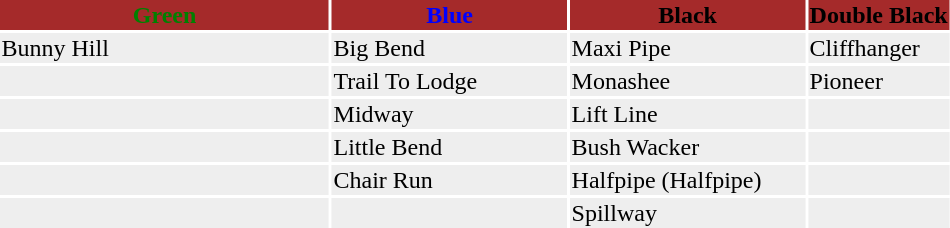<table ->
<tr>
<th style="width:35%; background:brown; color:green;">Green</th>
<th style="width:25%; background:brown; color:blue;">Blue</th>
<th style="width:25%; background:brown; color:black;">Black</th>
<th style="width:35%; background:brown; color:black;">Double Black</th>
</tr>
<tr style="background:#eee; color:black;">
<td>Bunny Hill</td>
<td>Big Bend</td>
<td>Maxi Pipe</td>
<td>Cliffhanger</td>
</tr>
<tr style="background:#eee; color:black;">
<td></td>
<td>Trail To Lodge</td>
<td>Monashee</td>
<td>Pioneer</td>
</tr>
<tr style="background:#eee; color:black;">
<td></td>
<td>Midway</td>
<td>Lift Line</td>
<td></td>
</tr>
<tr style="background:#eee; color:black;">
<td></td>
<td>Little Bend</td>
<td>Bush Wacker</td>
<td></td>
</tr>
<tr style="background:#eee; color:black;">
<td></td>
<td>Chair Run</td>
<td>Halfpipe (Halfpipe)</td>
<td></td>
</tr>
<tr style="background:#eee; color:black;">
<td></td>
<td></td>
<td>Spillway</td>
<td></td>
</tr>
</table>
